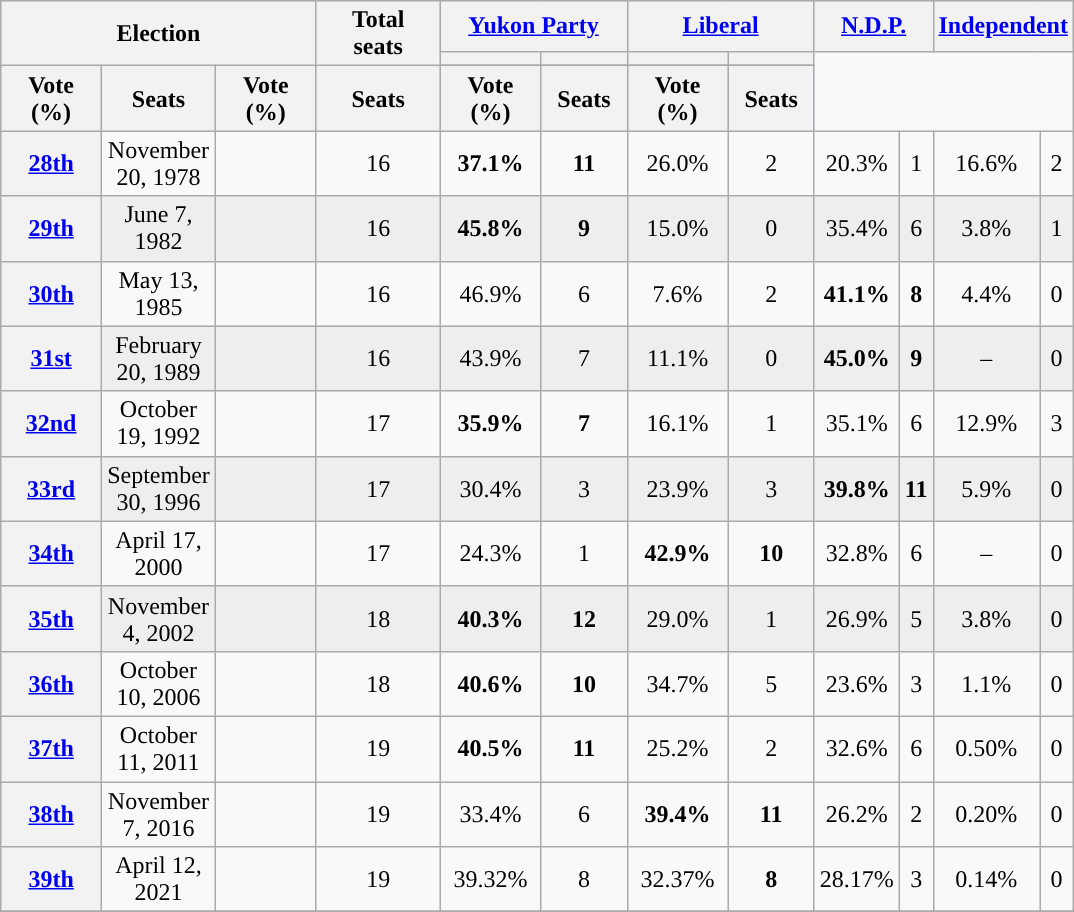<table class="wikitable sortable" style="margin:0 auto; clear:both; text-align:center" border=0>
<tr style="background:#ccccff">
<th rowspan=3 colspan=3>Election</th>
<th rowspan=3 width=75>Total<br>seats</th>
<th colspan=2><a href='#'>Yukon Party</a></th>
<th colspan=2><a href='#'>Liberal</a></th>
<th colspan=2><a href='#'>N.D.P.</a></th>
<th colspan=2><a href='#'>Independent</a></th>
</tr>
<tr>
<th style="background:"></th>
<th style="background:"></th>
<th style="background:"></th>
<th style="background:"></th>
</tr>
<tr>
</tr>
<tr style="background:#ccccff">
<th width=60>Vote (%)</th>
<th width=50>Seats</th>
<th width=60>Vote (%)</th>
<th width=50>Seats</th>
<th width=60>Vote (%)</th>
<th width=50>Seats</th>
<th width=60>Vote (%)</th>
<th width=50>Seats</th>
</tr>
<tr>
<th><a href='#'>28th</a></th>
<td>November 20, 1978</td>
<td> </td>
<td>16</td>
<td><strong>37.1%</strong></td>
<td><strong>11</strong></td>
<td>26.0%</td>
<td>2</td>
<td>20.3%</td>
<td>1</td>
<td>16.6%</td>
<td>2</td>
</tr>
<tr style="background:#eeeeee">
<th><a href='#'>29th</a></th>
<td>June 7, 1982</td>
<td> </td>
<td>16</td>
<td><strong>45.8%</strong></td>
<td><strong>9</strong></td>
<td>15.0%</td>
<td>0</td>
<td>35.4%</td>
<td>6</td>
<td>3.8%</td>
<td>1</td>
</tr>
<tr>
<th><a href='#'>30th</a></th>
<td>May 13, 1985</td>
<td> </td>
<td>16</td>
<td>46.9%</td>
<td>6</td>
<td>7.6%</td>
<td>2</td>
<td><strong>41.1%</strong></td>
<td><strong>8</strong></td>
<td>4.4%</td>
<td>0</td>
</tr>
<tr style="background:#eeeeee">
<th><a href='#'>31st</a></th>
<td>February 20, 1989</td>
<td> </td>
<td>16</td>
<td>43.9%</td>
<td>7</td>
<td>11.1%</td>
<td>0</td>
<td><strong>45.0%</strong></td>
<td><strong>9</strong></td>
<td>–</td>
<td>0</td>
</tr>
<tr>
<th><a href='#'>32nd</a></th>
<td>October 19, 1992</td>
<td> </td>
<td>17</td>
<td><strong>35.9%</strong></td>
<td><strong>7</strong></td>
<td>16.1%</td>
<td>1</td>
<td>35.1%</td>
<td>6</td>
<td>12.9%</td>
<td>3</td>
</tr>
<tr style="background:#eeeeee">
<th><a href='#'>33rd</a></th>
<td>September 30, 1996</td>
<td> </td>
<td>17</td>
<td>30.4%</td>
<td>3</td>
<td>23.9%</td>
<td>3</td>
<td><strong>39.8%</strong></td>
<td><strong>11</strong></td>
<td>5.9%</td>
<td>0</td>
</tr>
<tr>
<th><a href='#'>34th</a></th>
<td>April 17, 2000</td>
<td> </td>
<td>17</td>
<td>24.3%</td>
<td>1</td>
<td><strong>42.9%</strong></td>
<td><strong>10</strong></td>
<td>32.8%</td>
<td>6</td>
<td>–</td>
<td>0</td>
</tr>
<tr style="background:#eeeeee">
<th><a href='#'>35th</a></th>
<td>November 4, 2002</td>
<td> </td>
<td>18</td>
<td><strong>40.3%</strong></td>
<td><strong>12</strong></td>
<td>29.0%</td>
<td>1</td>
<td>26.9%</td>
<td>5</td>
<td>3.8%</td>
<td>0</td>
</tr>
<tr>
<th><a href='#'>36th</a></th>
<td>October 10, 2006</td>
<td> </td>
<td>18</td>
<td><strong>40.6%</strong></td>
<td><strong>10</strong></td>
<td>34.7%</td>
<td>5</td>
<td>23.6%</td>
<td>3</td>
<td>1.1%</td>
<td>0</td>
</tr>
<tr>
<th><a href='#'>37th</a></th>
<td>October 11, 2011</td>
<td> </td>
<td>19</td>
<td><strong>40.5%</strong></td>
<td><strong>11</strong></td>
<td>25.2%</td>
<td>2</td>
<td>32.6%</td>
<td>6</td>
<td>0.50%</td>
<td>0</td>
</tr>
<tr>
<th><a href='#'>38th</a></th>
<td>November 7, 2016</td>
<td> </td>
<td>19</td>
<td>33.4%</td>
<td>6</td>
<td><strong>39.4%</strong></td>
<td><strong>11</strong></td>
<td>26.2%</td>
<td>2</td>
<td>0.20%</td>
<td>0</td>
</tr>
<tr>
<th><a href='#'>39th</a></th>
<td>April 12, 2021</td>
<td> </td>
<td>19</td>
<td>39.32%</td>
<td>8</td>
<td>32.37%</td>
<td><strong>8</strong></td>
<td>28.17%</td>
<td>3</td>
<td>0.14%</td>
<td>0</td>
</tr>
<tr>
</tr>
</table>
